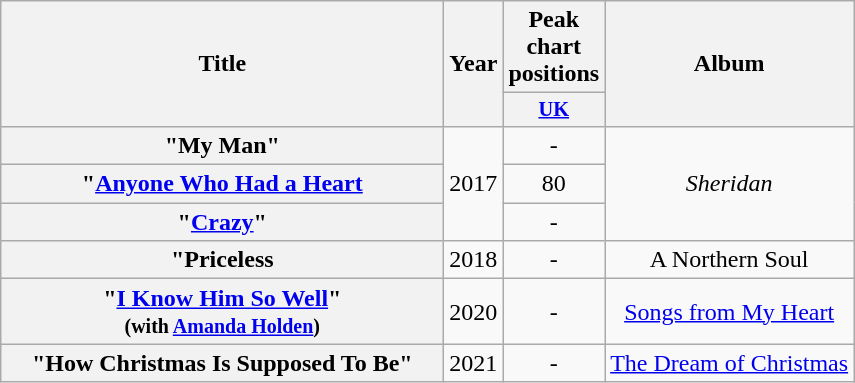<table class="wikitable plainrowheaders" style="text-align:center;">
<tr>
<th scope="col" rowspan="2" style="width:18em;">Title</th>
<th scope="col" rowspan="2" style="width:1em;">Year</th>
<th scope="col" colspan="1">Peak chart positions</th>
<th scope="col" rowspan="2">Album</th>
</tr>
<tr>
<th scope="col" style="width:3em;font-size:85%;"><a href='#'>UK</a><br></th>
</tr>
<tr>
<th scope="row">"My Man"</th>
<td rowspan="3">2017</td>
<td>-</td>
<td rowspan="3"><em>Sheridan</em></td>
</tr>
<tr>
<th scope="row">"<a href='#'>Anyone Who Had a Heart</a></th>
<td>80</td>
</tr>
<tr>
<th scope="row">"<a href='#'>Crazy</a>"</th>
<td>-</td>
</tr>
<tr>
<th scope="row">"Priceless<em></th>
<td>2018</td>
<td>-</td>
<td></em>A Northern Soul<em></td>
</tr>
<tr>
<th scope="row">"<a href='#'>I Know Him So Well</a>"<br><small>(with <a href='#'>Amanda Holden</a>)</small><br></th>
<td>2020</td>
<td>-</td>
<td></em><a href='#'>Songs from My Heart</a><em></td>
</tr>
<tr>
<th scope="row">"How Christmas Is Supposed To Be"<br></th>
<td>2021</td>
<td>-</td>
<td></em><a href='#'>The Dream of Christmas</a><em></td>
</tr>
</table>
